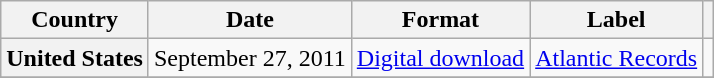<table class="wikitable plainrowheaders">
<tr>
<th>Country</th>
<th>Date</th>
<th>Format</th>
<th>Label</th>
<th></th>
</tr>
<tr>
<th scope="row">United States</th>
<td rowspan="1">September 27, 2011</td>
<td rowspan="1"><a href='#'>Digital download</a></td>
<td rowspan="1"><a href='#'>Atlantic Records</a></td>
<td></td>
</tr>
<tr>
</tr>
</table>
